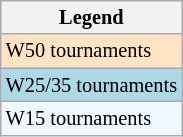<table class=wikitable style="font-size:85%">
<tr>
<th>Legend</th>
</tr>
<tr style="background:#ffe4c4;">
<td>W50 tournaments</td>
</tr>
<tr style="background:lightblue;">
<td>W25/35 tournaments</td>
</tr>
<tr style="background:#f0f8ff;">
<td>W15 tournaments</td>
</tr>
</table>
